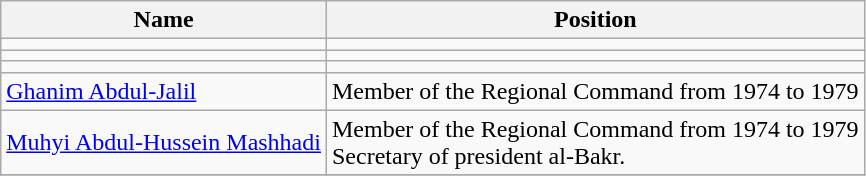<table class="wikitable">
<tr>
<th>Name</th>
<th>Position</th>
</tr>
<tr>
<td></td>
<td></td>
</tr>
<tr>
<td></td>
<td></td>
</tr>
<tr>
<td></td>
<td></td>
</tr>
<tr>
<td><a href='#'>Ghanim Abdul-Jalil</a></td>
<td>Member of the Regional Command from 1974 to 1979</td>
</tr>
<tr>
<td><a href='#'>Muhyi Abdul-Hussein Mashhadi</a></td>
<td>Member of the Regional Command from 1974 to 1979 <br> Secretary of president al-Bakr.</td>
</tr>
<tr>
</tr>
</table>
